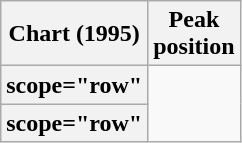<table class="wikitable sortable plainrowheaders">
<tr>
<th>Chart (1995)</th>
<th>Peak<br>position</th>
</tr>
<tr>
<th>scope="row"</th>
</tr>
<tr>
<th>scope="row"</th>
</tr>
</table>
